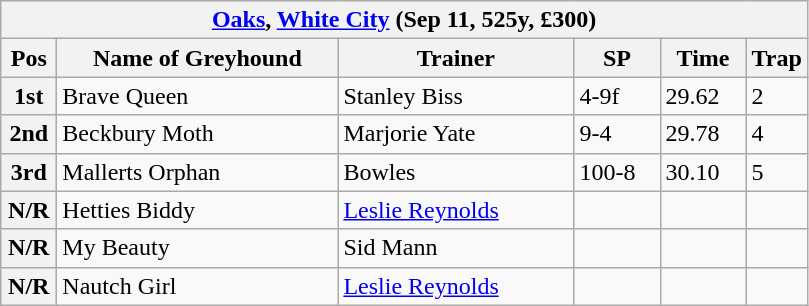<table class="wikitable">
<tr>
<th colspan="6"><a href='#'>Oaks</a>, <a href='#'>White City</a> (Sep 11, 525y, £300)</th>
</tr>
<tr>
<th width=30>Pos</th>
<th width=180>Name of Greyhound</th>
<th width=150>Trainer</th>
<th width=50>SP</th>
<th width=50>Time</th>
<th width=30>Trap</th>
</tr>
<tr>
<th>1st</th>
<td>Brave Queen</td>
<td>Stanley Biss</td>
<td>4-9f</td>
<td>29.62</td>
<td>2</td>
</tr>
<tr>
<th>2nd</th>
<td>Beckbury Moth</td>
<td>Marjorie Yate</td>
<td>9-4</td>
<td>29.78</td>
<td>4</td>
</tr>
<tr>
<th>3rd</th>
<td>Mallerts Orphan</td>
<td>Bowles</td>
<td>100-8</td>
<td>30.10</td>
<td>5</td>
</tr>
<tr>
<th>N/R</th>
<td>Hetties Biddy</td>
<td><a href='#'>Leslie Reynolds</a></td>
<td></td>
<td></td>
<td></td>
</tr>
<tr>
<th>N/R</th>
<td>My Beauty</td>
<td>Sid Mann</td>
<td></td>
<td></td>
<td></td>
</tr>
<tr>
<th>N/R</th>
<td>Nautch Girl</td>
<td><a href='#'>Leslie Reynolds</a></td>
<td></td>
<td></td>
<td></td>
</tr>
</table>
